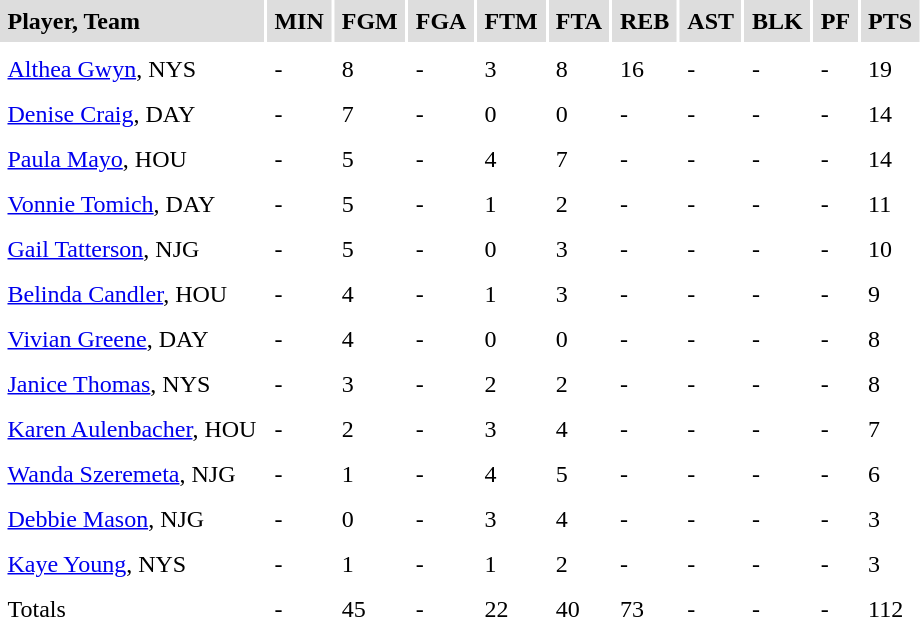<table cellpadding=5>
<tr bgcolor="#dddddd">
<td><strong>Player, Team</strong></td>
<td><strong>MIN</strong></td>
<td><strong>FGM</strong></td>
<td><strong>FGA</strong></td>
<td><strong>FTM</strong></td>
<td><strong>FTA</strong></td>
<td><strong>REB</strong></td>
<td><strong>AST</strong></td>
<td><strong>BLK</strong></td>
<td><strong>PF</strong></td>
<td><strong>PTS</strong></td>
</tr>
<tr bgcolor="#eeeeee">
</tr>
<tr>
<td><a href='#'>Althea Gwyn</a>, NYS</td>
<td>-</td>
<td>8</td>
<td>-</td>
<td>3</td>
<td>8</td>
<td>16</td>
<td>-</td>
<td>-</td>
<td>-</td>
<td>19</td>
</tr>
<tr>
<td><a href='#'>Denise Craig</a>, DAY</td>
<td>-</td>
<td>7</td>
<td>-</td>
<td>0</td>
<td>0</td>
<td>-</td>
<td>-</td>
<td>-</td>
<td>-</td>
<td>14</td>
</tr>
<tr>
<td><a href='#'>Paula Mayo</a>, HOU</td>
<td>-</td>
<td>5</td>
<td>-</td>
<td>4</td>
<td>7</td>
<td>-</td>
<td>-</td>
<td>-</td>
<td>-</td>
<td>14</td>
</tr>
<tr>
<td><a href='#'>Vonnie Tomich</a>, DAY</td>
<td>-</td>
<td>5</td>
<td>-</td>
<td>1</td>
<td>2</td>
<td>-</td>
<td>-</td>
<td>-</td>
<td>-</td>
<td>11</td>
</tr>
<tr>
<td><a href='#'>Gail Tatterson</a>, NJG</td>
<td>-</td>
<td>5</td>
<td>-</td>
<td>0</td>
<td>3</td>
<td>-</td>
<td>-</td>
<td>-</td>
<td>-</td>
<td>10</td>
</tr>
<tr>
<td><a href='#'>Belinda Candler</a>, HOU</td>
<td>-</td>
<td>4</td>
<td>-</td>
<td>1</td>
<td>3</td>
<td>-</td>
<td>-</td>
<td>-</td>
<td>-</td>
<td>9</td>
</tr>
<tr>
<td><a href='#'>Vivian Greene</a>, DAY</td>
<td>-</td>
<td>4</td>
<td>-</td>
<td>0</td>
<td>0</td>
<td>-</td>
<td>-</td>
<td>-</td>
<td>-</td>
<td>8</td>
</tr>
<tr>
<td><a href='#'>Janice Thomas</a>, NYS</td>
<td>-</td>
<td>3</td>
<td>-</td>
<td>2</td>
<td>2</td>
<td>-</td>
<td>-</td>
<td>-</td>
<td>-</td>
<td>8</td>
</tr>
<tr>
<td><a href='#'>Karen Aulenbacher</a>, HOU</td>
<td>-</td>
<td>2</td>
<td>-</td>
<td>3</td>
<td>4</td>
<td>-</td>
<td>-</td>
<td>-</td>
<td>-</td>
<td>7</td>
</tr>
<tr>
<td><a href='#'>Wanda Szeremeta</a>, NJG</td>
<td>-</td>
<td>1</td>
<td>-</td>
<td>4</td>
<td>5</td>
<td>-</td>
<td>-</td>
<td>-</td>
<td>-</td>
<td>6</td>
</tr>
<tr>
<td><a href='#'>Debbie Mason</a>, NJG</td>
<td>-</td>
<td>0</td>
<td>-</td>
<td>3</td>
<td>4</td>
<td>-</td>
<td>-</td>
<td>-</td>
<td>-</td>
<td>3</td>
</tr>
<tr>
<td><a href='#'>Kaye Young</a>, NYS</td>
<td>-</td>
<td>1</td>
<td>-</td>
<td>1</td>
<td>2</td>
<td>-</td>
<td>-</td>
<td>-</td>
<td>-</td>
<td>3</td>
</tr>
<tr>
<td>Totals</td>
<td>-</td>
<td>45</td>
<td>-</td>
<td>22</td>
<td>40</td>
<td>73</td>
<td>-</td>
<td>-</td>
<td>-</td>
<td>112</td>
</tr>
<tr>
</tr>
</table>
